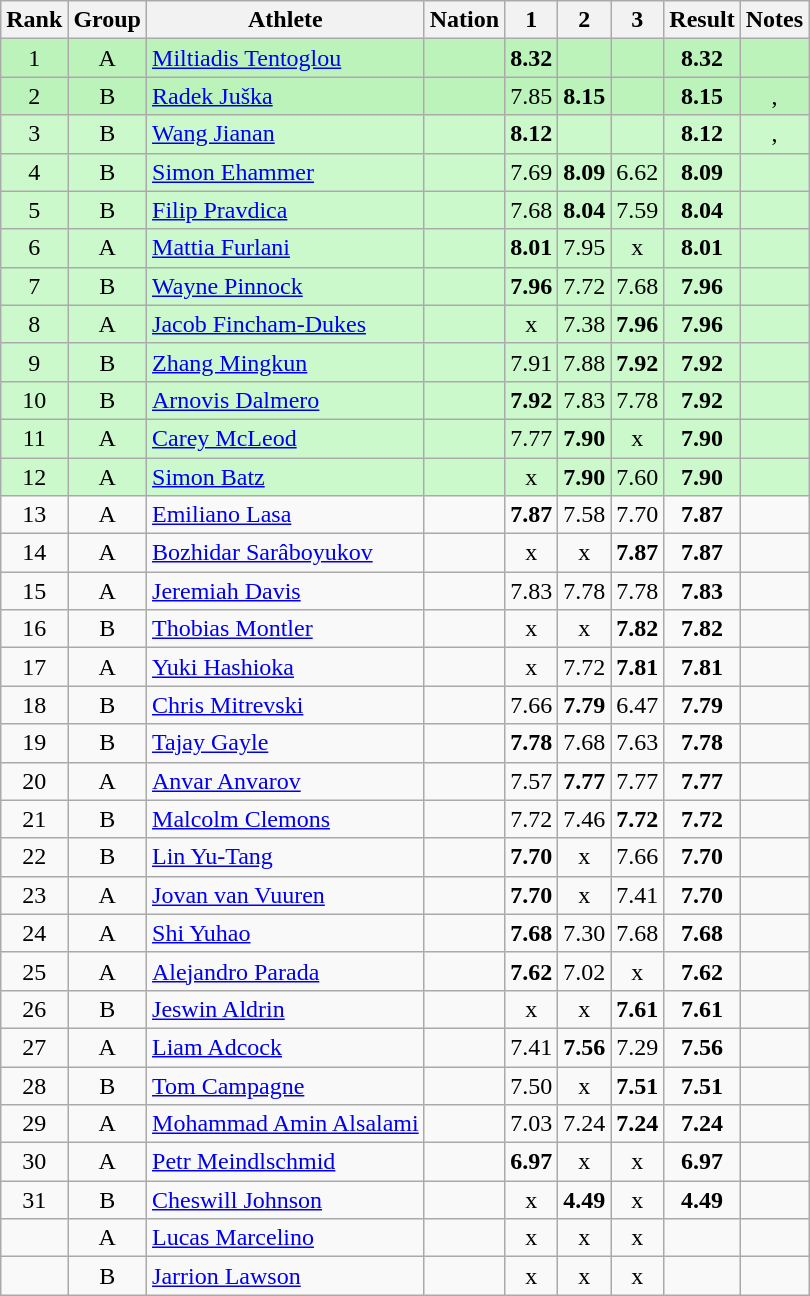<table class="wikitable sortable" style="text-align:center">
<tr>
<th>Rank</th>
<th>Group</th>
<th>Athlete</th>
<th>Nation</th>
<th>1</th>
<th>2</th>
<th>3</th>
<th>Result</th>
<th>Notes</th>
</tr>
<tr bgcolor=bbf3bb>
<td>1</td>
<td>A</td>
<td align="left"><a href='#'>Miltiadis Tentoglou</a></td>
<td align="left"></td>
<td><strong>8.32</strong></td>
<td></td>
<td></td>
<td><strong>8.32</strong></td>
<td></td>
</tr>
<tr bgcolor=bbf3bb>
<td>2</td>
<td>B</td>
<td align="left"><a href='#'>Radek Juška</a></td>
<td align="left"></td>
<td>7.85</td>
<td><strong>8.15</strong></td>
<td></td>
<td><strong>8.15</strong></td>
<td>, </td>
</tr>
<tr bgcolor=ccf9cc>
<td>3</td>
<td>B</td>
<td align="left"><a href='#'>Wang Jianan</a></td>
<td align="left"></td>
<td><strong>8.12</strong></td>
<td></td>
<td></td>
<td><strong>8.12</strong></td>
<td>, </td>
</tr>
<tr bgcolor=ccf9cc>
<td>4</td>
<td>B</td>
<td align="left"><a href='#'>Simon Ehammer</a></td>
<td align="left"></td>
<td>7.69</td>
<td><strong>8.09</strong></td>
<td>6.62</td>
<td><strong>8.09</strong></td>
<td></td>
</tr>
<tr bgcolor=ccf9cc>
<td>5</td>
<td>B</td>
<td align="left"><a href='#'>Filip Pravdica</a></td>
<td align="left"></td>
<td>7.68</td>
<td><strong>8.04</strong></td>
<td>7.59</td>
<td><strong>8.04</strong></td>
<td></td>
</tr>
<tr bgcolor=ccf9cc>
<td>6</td>
<td>A</td>
<td align="left"><a href='#'>Mattia Furlani</a></td>
<td align="left"></td>
<td><strong>8.01</strong></td>
<td>7.95</td>
<td>x</td>
<td><strong>8.01</strong></td>
<td></td>
</tr>
<tr bgcolor=ccf9cc>
<td>7</td>
<td>B</td>
<td align="left"><a href='#'>Wayne Pinnock</a></td>
<td align="left"></td>
<td><strong>7.96</strong></td>
<td>7.72</td>
<td>7.68</td>
<td><strong>7.96</strong></td>
<td></td>
</tr>
<tr bgcolor=ccf9cc>
<td>8</td>
<td>A</td>
<td align="left"><a href='#'>Jacob Fincham-Dukes</a></td>
<td align="left"></td>
<td>x</td>
<td>7.38</td>
<td><strong>7.96</strong></td>
<td><strong>7.96</strong></td>
<td></td>
</tr>
<tr bgcolor=ccf9cc>
<td>9</td>
<td>B</td>
<td align="left"><a href='#'>Zhang Mingkun</a></td>
<td align="left"></td>
<td>7.91</td>
<td>7.88</td>
<td><strong>7.92</strong></td>
<td><strong>7.92</strong></td>
<td></td>
</tr>
<tr bgcolor=ccf9cc>
<td>10</td>
<td>B</td>
<td align="left"><a href='#'>Arnovis Dalmero</a></td>
<td align="left"></td>
<td><strong>7.92</strong></td>
<td>7.83</td>
<td>7.78</td>
<td><strong>7.92</strong></td>
<td></td>
</tr>
<tr bgcolor=ccf9cc>
<td>11</td>
<td>A</td>
<td align="left"><a href='#'>Carey McLeod</a></td>
<td align="left"></td>
<td>7.77</td>
<td><strong>7.90</strong></td>
<td>x</td>
<td><strong>7.90</strong></td>
<td></td>
</tr>
<tr bgcolor=ccf9cc>
<td>12</td>
<td>A</td>
<td align="left"><a href='#'>Simon Batz</a></td>
<td align="left"></td>
<td>x</td>
<td><strong>7.90</strong></td>
<td>7.60</td>
<td><strong>7.90</strong></td>
<td></td>
</tr>
<tr>
<td>13</td>
<td>A</td>
<td align="left"><a href='#'>Emiliano Lasa</a></td>
<td align="left"></td>
<td><strong>7.87</strong></td>
<td>7.58</td>
<td>7.70</td>
<td><strong>7.87</strong></td>
<td></td>
</tr>
<tr>
<td>14</td>
<td>A</td>
<td align="left"><a href='#'>Bozhidar Sarâboyukov</a></td>
<td align="left"></td>
<td>x</td>
<td>x</td>
<td><strong>7.87</strong></td>
<td><strong>7.87</strong></td>
<td></td>
</tr>
<tr>
<td>15</td>
<td>A</td>
<td align="left"><a href='#'>Jeremiah Davis</a></td>
<td align="left"></td>
<td>7.83</td>
<td>7.78</td>
<td>7.78</td>
<td><strong>7.83</strong></td>
</tr>
<tr>
<td>16</td>
<td>B</td>
<td align="left"><a href='#'>Thobias Montler</a></td>
<td align="left"></td>
<td>x</td>
<td>x</td>
<td><strong>7.82</strong></td>
<td><strong>7.82</strong></td>
<td></td>
</tr>
<tr>
<td>17</td>
<td>A</td>
<td align="left"><a href='#'>Yuki Hashioka</a></td>
<td align="left"></td>
<td>x</td>
<td>7.72</td>
<td><strong>7.81</strong></td>
<td><strong>7.81</strong></td>
<td></td>
</tr>
<tr>
<td>18</td>
<td>B</td>
<td align="left"><a href='#'>Chris Mitrevski</a></td>
<td align="left"></td>
<td>7.66</td>
<td><strong>7.79</strong></td>
<td>6.47</td>
<td><strong>7.79</strong></td>
<td></td>
</tr>
<tr>
<td>19</td>
<td>B</td>
<td align="left"><a href='#'>Tajay Gayle</a></td>
<td align="left"></td>
<td><strong>7.78</strong></td>
<td>7.68</td>
<td>7.63</td>
<td><strong>7.78</strong></td>
<td></td>
</tr>
<tr>
<td>20</td>
<td>A</td>
<td align="left"><a href='#'>Anvar Anvarov</a></td>
<td align="left"></td>
<td>7.57</td>
<td><strong>7.77</strong></td>
<td>7.77</td>
<td><strong>7.77</strong></td>
<td></td>
</tr>
<tr>
<td>21</td>
<td>B</td>
<td align="left"><a href='#'>Malcolm Clemons</a></td>
<td align="left"></td>
<td>7.72</td>
<td>7.46</td>
<td><strong>7.72</strong></td>
<td><strong>7.72</strong></td>
<td></td>
</tr>
<tr>
<td>22</td>
<td>B</td>
<td align="left"><a href='#'>Lin Yu-Tang</a></td>
<td align="left"></td>
<td><strong>7.70</strong></td>
<td>x</td>
<td>7.66</td>
<td><strong>7.70</strong></td>
<td></td>
</tr>
<tr>
<td>23</td>
<td>A</td>
<td align="left"><a href='#'>Jovan van Vuuren</a></td>
<td align="left"></td>
<td><strong>7.70</strong></td>
<td>x</td>
<td>7.41</td>
<td><strong>7.70</strong></td>
<td></td>
</tr>
<tr>
<td>24</td>
<td>A</td>
<td align="left"><a href='#'>Shi Yuhao</a></td>
<td align="left"></td>
<td><strong>7.68</strong></td>
<td>7.30</td>
<td>7.68</td>
<td><strong>7.68</strong></td>
<td></td>
</tr>
<tr>
<td>25</td>
<td>A</td>
<td align="left"><a href='#'>Alejandro Parada</a></td>
<td align="left"></td>
<td><strong>7.62</strong></td>
<td>7.02</td>
<td>x</td>
<td><strong>7.62</strong></td>
<td></td>
</tr>
<tr>
<td>26</td>
<td>B</td>
<td align="left"><a href='#'>Jeswin Aldrin</a></td>
<td align="left"></td>
<td>x</td>
<td>x</td>
<td><strong>7.61</strong></td>
<td><strong>7.61</strong></td>
<td></td>
</tr>
<tr>
<td>27</td>
<td>A</td>
<td align="left"><a href='#'>Liam Adcock</a></td>
<td align="left"></td>
<td>7.41</td>
<td><strong>7.56</strong></td>
<td>7.29</td>
<td><strong>7.56</strong></td>
<td></td>
</tr>
<tr>
<td>28</td>
<td>B</td>
<td align="left"><a href='#'>Tom Campagne</a></td>
<td align="left"></td>
<td>7.50</td>
<td>x</td>
<td><strong>7.51</strong></td>
<td><strong>7.51</strong></td>
<td></td>
</tr>
<tr>
<td>29</td>
<td>A</td>
<td align="left"><a href='#'>Mohammad Amin Alsalami</a></td>
<td align="left"></td>
<td>7.03</td>
<td>7.24</td>
<td><strong>7.24</strong></td>
<td><strong>7.24</strong></td>
<td></td>
</tr>
<tr>
<td>30</td>
<td>A</td>
<td align="left"><a href='#'>Petr Meindlschmid</a></td>
<td align="left"></td>
<td><strong>6.97</strong></td>
<td>x</td>
<td>x</td>
<td><strong>6.97</strong></td>
<td></td>
</tr>
<tr>
<td>31</td>
<td>B</td>
<td align="left"><a href='#'>Cheswill Johnson</a></td>
<td align="left"></td>
<td>x</td>
<td><strong>4.49</strong></td>
<td>x</td>
<td><strong>4.49</strong></td>
<td></td>
</tr>
<tr>
<td></td>
<td>A</td>
<td align="left"><a href='#'>Lucas Marcelino</a></td>
<td align="left"></td>
<td>x</td>
<td>x</td>
<td>x</td>
<td></td>
<td></td>
</tr>
<tr>
<td></td>
<td>B</td>
<td align="left"><a href='#'>Jarrion Lawson</a></td>
<td align="left"></td>
<td>x</td>
<td>x</td>
<td>x</td>
<td></td>
<td></td>
</tr>
</table>
